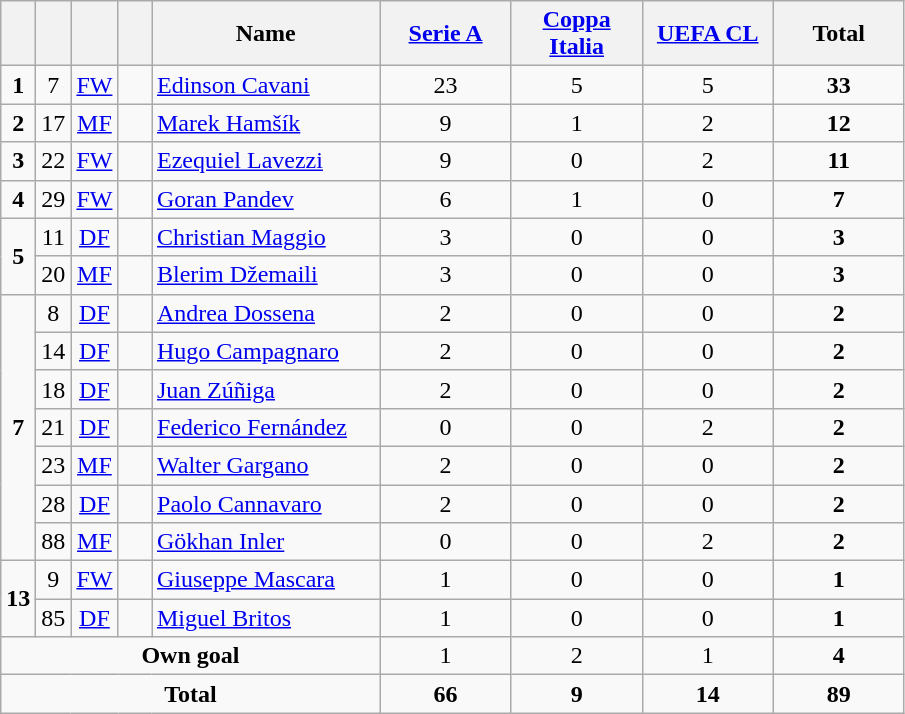<table class="wikitable" style="text-align:center">
<tr>
<th width=15></th>
<th width=15></th>
<th width=15></th>
<th width=15></th>
<th width=145>Name</th>
<th width=80><strong><a href='#'>Serie A</a></strong></th>
<th width=80><strong><a href='#'>Coppa Italia</a></strong></th>
<th width=80><strong><a href='#'>UEFA CL</a></strong></th>
<th width=80>Total</th>
</tr>
<tr>
<td><strong>1</strong></td>
<td>7</td>
<td><a href='#'>FW</a></td>
<td></td>
<td align=left><a href='#'>Edinson Cavani</a></td>
<td>23</td>
<td>5</td>
<td>5</td>
<td><strong>33</strong></td>
</tr>
<tr>
<td><strong>2</strong></td>
<td>17</td>
<td><a href='#'>MF</a></td>
<td></td>
<td align=left><a href='#'>Marek Hamšík</a></td>
<td>9</td>
<td>1</td>
<td>2</td>
<td><strong>12</strong></td>
</tr>
<tr>
<td><strong>3</strong></td>
<td>22</td>
<td><a href='#'>FW</a></td>
<td></td>
<td align=left><a href='#'>Ezequiel Lavezzi</a></td>
<td>9</td>
<td>0</td>
<td>2</td>
<td><strong>11</strong></td>
</tr>
<tr>
<td><strong>4</strong></td>
<td>29</td>
<td><a href='#'>FW</a></td>
<td></td>
<td align=left><a href='#'>Goran Pandev</a></td>
<td>6</td>
<td>1</td>
<td>0</td>
<td><strong>7</strong></td>
</tr>
<tr>
<td rowspan=2><strong>5</strong></td>
<td>11</td>
<td><a href='#'>DF</a></td>
<td></td>
<td align=left><a href='#'>Christian Maggio</a></td>
<td>3</td>
<td>0</td>
<td>0</td>
<td><strong>3</strong></td>
</tr>
<tr>
<td>20</td>
<td><a href='#'>MF</a></td>
<td></td>
<td align=left><a href='#'>Blerim Džemaili</a></td>
<td>3</td>
<td>0</td>
<td>0</td>
<td><strong>3</strong></td>
</tr>
<tr>
<td rowspan=7><strong>7</strong></td>
<td>8</td>
<td><a href='#'>DF</a></td>
<td></td>
<td align=left><a href='#'>Andrea Dossena</a></td>
<td>2</td>
<td>0</td>
<td>0</td>
<td><strong>2</strong></td>
</tr>
<tr>
<td>14</td>
<td><a href='#'>DF</a></td>
<td></td>
<td align=left><a href='#'>Hugo Campagnaro</a></td>
<td>2</td>
<td>0</td>
<td>0</td>
<td><strong>2</strong></td>
</tr>
<tr>
<td>18</td>
<td><a href='#'>DF</a></td>
<td></td>
<td align=left><a href='#'>Juan Zúñiga</a></td>
<td>2</td>
<td>0</td>
<td>0</td>
<td><strong>2</strong></td>
</tr>
<tr>
<td>21</td>
<td><a href='#'>DF</a></td>
<td></td>
<td align=left><a href='#'>Federico Fernández</a></td>
<td>0</td>
<td>0</td>
<td>2</td>
<td><strong>2</strong></td>
</tr>
<tr>
<td>23</td>
<td><a href='#'>MF</a></td>
<td></td>
<td align=left><a href='#'>Walter Gargano</a></td>
<td>2</td>
<td>0</td>
<td>0</td>
<td><strong>2</strong></td>
</tr>
<tr>
<td>28</td>
<td><a href='#'>DF</a></td>
<td></td>
<td align=left><a href='#'>Paolo Cannavaro</a></td>
<td>2</td>
<td>0</td>
<td>0</td>
<td><strong>2</strong></td>
</tr>
<tr>
<td>88</td>
<td><a href='#'>MF</a></td>
<td></td>
<td align=left><a href='#'>Gökhan Inler</a></td>
<td>0</td>
<td>0</td>
<td>2</td>
<td><strong>2</strong></td>
</tr>
<tr>
<td rowspan=2><strong>13</strong></td>
<td>9</td>
<td><a href='#'>FW</a></td>
<td></td>
<td align=left><a href='#'>Giuseppe Mascara</a></td>
<td>1</td>
<td>0</td>
<td>0</td>
<td><strong>1</strong></td>
</tr>
<tr>
<td>85</td>
<td><a href='#'>DF</a></td>
<td></td>
<td align=left><a href='#'>Miguel Britos</a></td>
<td>1</td>
<td>0</td>
<td>0</td>
<td><strong>1</strong></td>
</tr>
<tr>
<td colspan="5"><strong>Own goal</strong></td>
<td>1</td>
<td>2</td>
<td>1</td>
<td><strong>4</strong></td>
</tr>
<tr>
<td colspan=5><strong>Total</strong></td>
<td><strong>66</strong></td>
<td><strong>9</strong></td>
<td><strong>14</strong></td>
<td><strong>89</strong></td>
</tr>
</table>
